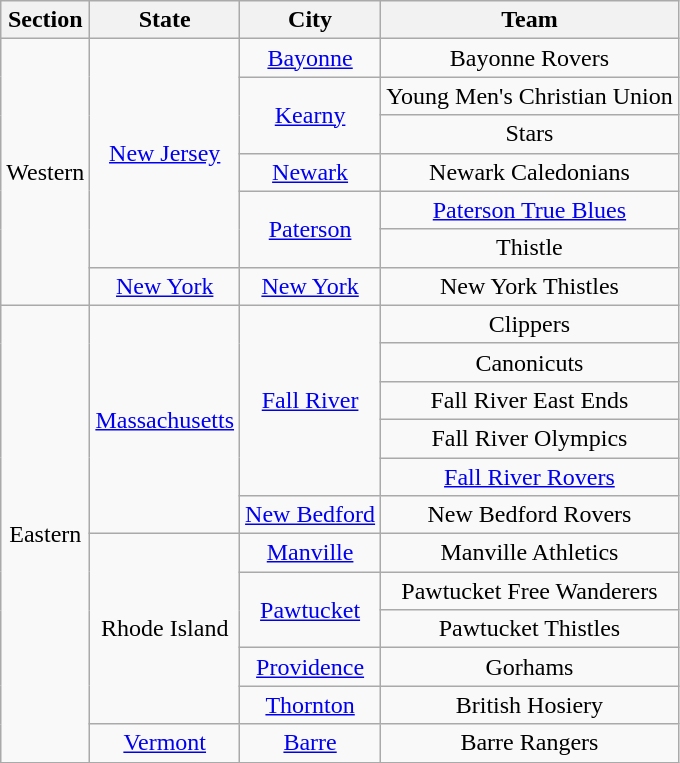<table class= "wikitable sortable" style="text-align:center">
<tr>
<th>Section</th>
<th>State</th>
<th>City</th>
<th>Team</th>
</tr>
<tr>
<td rowspan=7>Western</td>
<td rowspan=6><a href='#'>New Jersey</a></td>
<td><a href='#'>Bayonne</a></td>
<td>Bayonne Rovers</td>
</tr>
<tr>
<td rowspan=2><a href='#'>Kearny</a></td>
<td>Young Men's Christian Union</td>
</tr>
<tr>
<td>Stars</td>
</tr>
<tr>
<td><a href='#'>Newark</a></td>
<td>Newark Caledonians</td>
</tr>
<tr>
<td rowspan=2><a href='#'>Paterson</a></td>
<td><a href='#'>Paterson True Blues</a></td>
</tr>
<tr>
<td>Thistle</td>
</tr>
<tr>
<td><a href='#'>New York</a></td>
<td><a href='#'>New York</a></td>
<td>New York Thistles</td>
</tr>
<tr>
<td rowspan=12>Eastern</td>
<td rowspan=6><a href='#'>Massachusetts</a></td>
<td rowspan=5><a href='#'>Fall River</a></td>
<td>Clippers</td>
</tr>
<tr>
<td>Canonicuts</td>
</tr>
<tr>
<td>Fall River East Ends</td>
</tr>
<tr>
<td>Fall River Olympics</td>
</tr>
<tr>
<td><a href='#'>Fall River Rovers</a></td>
</tr>
<tr>
<td><a href='#'>New Bedford</a></td>
<td>New Bedford Rovers</td>
</tr>
<tr>
<td rowspan=5>Rhode Island</td>
<td><a href='#'>Manville</a></td>
<td>Manville Athletics</td>
</tr>
<tr>
<td rowspan=2><a href='#'>Pawtucket</a></td>
<td>Pawtucket Free Wanderers</td>
</tr>
<tr>
<td>Pawtucket Thistles</td>
</tr>
<tr>
<td><a href='#'>Providence</a></td>
<td>Gorhams</td>
</tr>
<tr>
<td><a href='#'>Thornton</a></td>
<td>British Hosiery</td>
</tr>
<tr>
<td><a href='#'>Vermont</a></td>
<td><a href='#'>Barre</a></td>
<td>Barre Rangers</td>
</tr>
</table>
